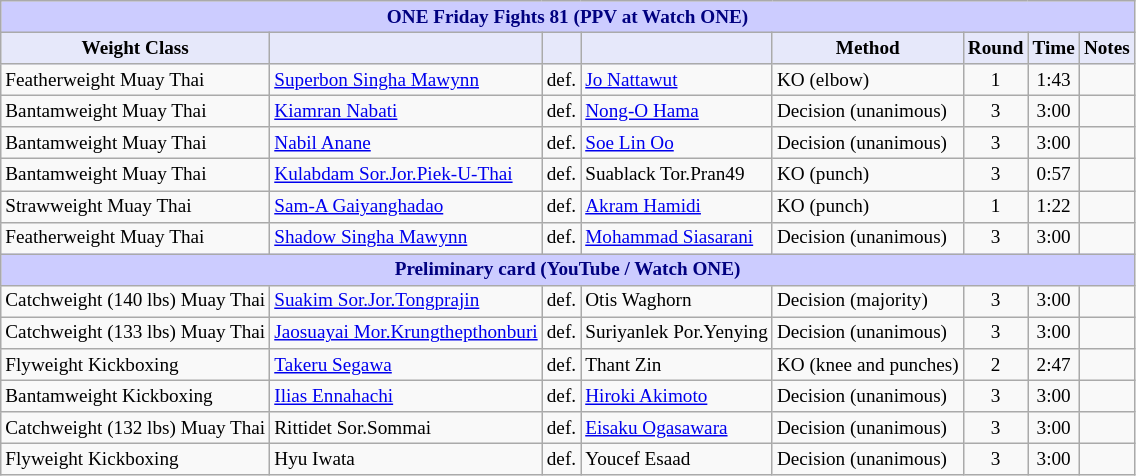<table class="wikitable" style="font-size: 80%;">
<tr>
<th colspan="8" style="background-color: #ccf; color: #000080; text-align: center;"><strong>ONE Friday Fights 81 (PPV at Watch ONE)</strong></th>
</tr>
<tr>
<th colspan="1" style="background-color: #E6E8FA; color: #000000; text-align: center;">Weight Class</th>
<th colspan="1" style="background-color: #E6E8FA; color: #000000; text-align: center;"></th>
<th colspan="1" style="background-color: #E6E8FA; color: #000000; text-align: center;"></th>
<th colspan="1" style="background-color: #E6E8FA; color: #000000; text-align: center;"></th>
<th colspan="1" style="background-color: #E6E8FA; color: #000000; text-align: center;">Method</th>
<th colspan="1" style="background-color: #E6E8FA; color: #000000; text-align: center;">Round</th>
<th colspan="1" style="background-color: #E6E8FA; color: #000000; text-align: center;">Time</th>
<th colspan="1" style="background-color: #E6E8FA; color: #000000; text-align: center;">Notes</th>
</tr>
<tr>
<td>Featherweight Muay Thai</td>
<td> <a href='#'>Superbon Singha Mawynn</a></td>
<td>def.</td>
<td> <a href='#'>Jo Nattawut</a></td>
<td>KO (elbow)</td>
<td align=center>1</td>
<td align=center>1:43</td>
<td></td>
</tr>
<tr>
<td>Bantamweight Muay Thai</td>
<td> <a href='#'>Kiamran Nabati</a></td>
<td>def.</td>
<td> <a href='#'>Nong-O Hama</a></td>
<td>Decision (unanimous)</td>
<td align=center>3</td>
<td align=center>3:00</td>
<td></td>
</tr>
<tr>
<td>Bantamweight Muay Thai</td>
<td> <a href='#'>Nabil Anane</a></td>
<td>def.</td>
<td> <a href='#'>Soe Lin Oo</a></td>
<td>Decision (unanimous)</td>
<td align=center>3</td>
<td align=center>3:00</td>
<td></td>
</tr>
<tr>
<td>Bantamweight Muay Thai</td>
<td> <a href='#'>Kulabdam Sor.Jor.Piek-U-Thai</a></td>
<td>def.</td>
<td> Suablack Tor.Pran49</td>
<td>KO (punch)</td>
<td align=center>3</td>
<td align=center>0:57</td>
<td></td>
</tr>
<tr>
<td>Strawweight Muay Thai</td>
<td> <a href='#'>Sam-A Gaiyanghadao</a></td>
<td>def.</td>
<td> <a href='#'>Akram Hamidi</a></td>
<td>KO (punch)</td>
<td align=center>1</td>
<td align=center>1:22</td>
<td></td>
</tr>
<tr>
<td>Featherweight Muay Thai</td>
<td> <a href='#'>Shadow Singha Mawynn</a></td>
<td>def.</td>
<td> <a href='#'>Mohammad Siasarani</a></td>
<td>Decision (unanimous)</td>
<td align=center>3</td>
<td align=center>3:00</td>
<td></td>
</tr>
<tr>
<th colspan="8" style="background-color: #ccf; color: #000080; text-align: center;"><strong>Preliminary card (YouTube / Watch ONE)</strong></th>
</tr>
<tr>
<td>Catchweight (140 lbs) Muay Thai</td>
<td> <a href='#'>Suakim Sor.Jor.Tongprajin</a></td>
<td>def.</td>
<td> Otis Waghorn</td>
<td>Decision (majority)</td>
<td align=center>3</td>
<td align=center>3:00</td>
<td></td>
</tr>
<tr>
<td>Catchweight (133 lbs) Muay Thai</td>
<td> <a href='#'>Jaosuayai Mor.Krungthepthonburi</a></td>
<td>def.</td>
<td> Suriyanlek Por.Yenying</td>
<td>Decision (unanimous)</td>
<td align=center>3</td>
<td align=center>3:00</td>
<td></td>
</tr>
<tr>
<td>Flyweight Kickboxing</td>
<td> <a href='#'>Takeru Segawa</a></td>
<td>def.</td>
<td> Thant Zin</td>
<td>KO (knee and punches)</td>
<td align=center>2</td>
<td align=center>2:47</td>
<td></td>
</tr>
<tr>
<td>Bantamweight Kickboxing</td>
<td> <a href='#'>Ilias Ennahachi</a></td>
<td>def.</td>
<td> <a href='#'>Hiroki Akimoto</a></td>
<td>Decision (unanimous)</td>
<td align=center>3</td>
<td align=center>3:00</td>
<td></td>
</tr>
<tr>
<td>Catchweight (132 lbs) Muay Thai</td>
<td> Rittidet Sor.Sommai</td>
<td>def.</td>
<td> <a href='#'>Eisaku Ogasawara</a></td>
<td>Decision (unanimous)</td>
<td align=center>3</td>
<td align=center>3:00</td>
<td></td>
</tr>
<tr>
<td>Flyweight Kickboxing</td>
<td> Hyu Iwata</td>
<td>def.</td>
<td> Youcef Esaad</td>
<td>Decision (unanimous)</td>
<td align=center>3</td>
<td align=center>3:00</td>
<td></td>
</tr>
</table>
